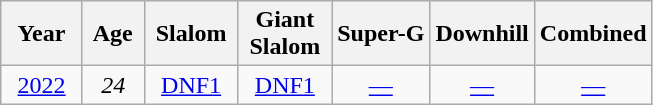<table class=wikitable style="text-align:center">
<tr>
<th>  Year  </th>
<th> Age </th>
<th> Slalom </th>
<th>Giant<br> Slalom </th>
<th>Super-G</th>
<th>Downhill</th>
<th>Combined</th>
</tr>
<tr>
<td><a href='#'>2022</a></td>
<td><em>24</em></td>
<td><a href='#'>DNF1</a></td>
<td><a href='#'>DNF1</a></td>
<td><a href='#'>—</a></td>
<td><a href='#'>—</a></td>
<td><a href='#'>—</a></td>
</tr>
</table>
